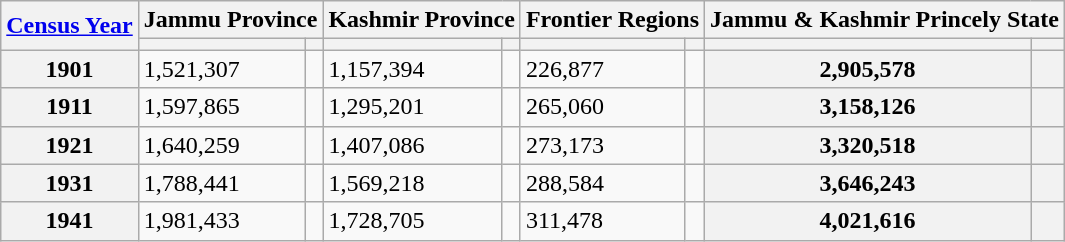<table class="wikitable sortable">
<tr>
<th rowspan="2"><a href='#'>Census Year</a></th>
<th colspan="2">Jammu Province</th>
<th colspan="2">Kashmir Province</th>
<th colspan="2">Frontier Regions</th>
<th colspan="2">Jammu & Kashmir Princely State</th>
</tr>
<tr>
<th><a href='#'></a></th>
<th></th>
<th></th>
<th></th>
<th></th>
<th></th>
<th></th>
<th></th>
</tr>
<tr>
<th>1901</th>
<td>1,521,307</td>
<td></td>
<td>1,157,394</td>
<td></td>
<td>226,877</td>
<td></td>
<th>2,905,578</th>
<th></th>
</tr>
<tr>
<th>1911</th>
<td>1,597,865</td>
<td></td>
<td>1,295,201</td>
<td></td>
<td>265,060</td>
<td></td>
<th>3,158,126</th>
<th></th>
</tr>
<tr>
<th>1921</th>
<td>1,640,259</td>
<td></td>
<td>1,407,086</td>
<td></td>
<td>273,173</td>
<td></td>
<th>3,320,518</th>
<th></th>
</tr>
<tr>
<th>1931</th>
<td>1,788,441</td>
<td></td>
<td>1,569,218</td>
<td></td>
<td>288,584</td>
<td></td>
<th>3,646,243</th>
<th></th>
</tr>
<tr>
<th>1941</th>
<td>1,981,433</td>
<td></td>
<td>1,728,705</td>
<td></td>
<td>311,478</td>
<td></td>
<th>4,021,616</th>
<th></th>
</tr>
</table>
